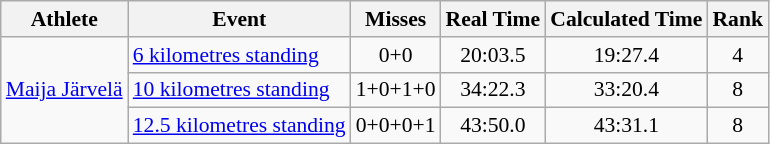<table class="wikitable" style="font-size:90%">
<tr>
<th>Athlete</th>
<th>Event</th>
<th>Misses</th>
<th>Real Time</th>
<th>Calculated Time</th>
<th>Rank</th>
</tr>
<tr align=center>
<td align=left rowspan=3><a href='#'>Maija Järvelä</a></td>
<td align=left><a href='#'>6 kilometres standing</a></td>
<td>0+0</td>
<td>20:03.5</td>
<td>19:27.4</td>
<td>4</td>
</tr>
<tr align=center>
<td align=left><a href='#'>10 kilometres standing</a></td>
<td>1+0+1+0</td>
<td>34:22.3</td>
<td>33:20.4</td>
<td>8</td>
</tr>
<tr align=center>
<td align=left><a href='#'>12.5 kilometres standing</a></td>
<td>0+0+0+1</td>
<td>43:50.0</td>
<td>43:31.1</td>
<td>8</td>
</tr>
</table>
